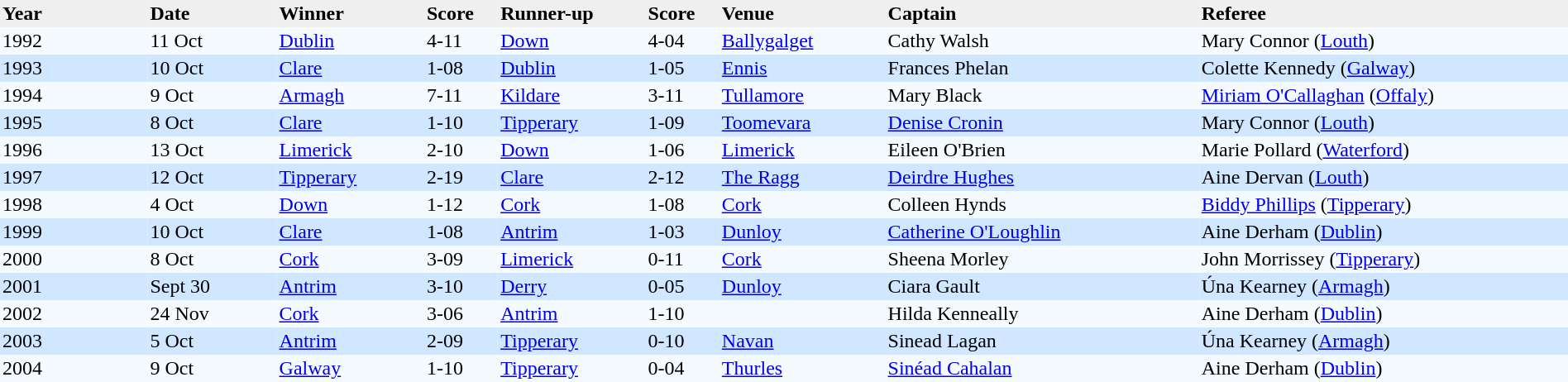<table cellpadding=2 cellspacing=4 width=100% style="border-collapse:collapse">
<tr align=left style="background:#efefef;">
<th width=8%>Year</th>
<th width=7%>Date</th>
<th width=8%>Winner</th>
<th width=4%>Score</th>
<th width=8%>Runner-up</th>
<th width=4%>Score</th>
<th width=9%>Venue</th>
<th width=17%>Captain</th>
<th width=20%>Referee</th>
</tr>
<tr bgcolor=#F5FAFF>
<td>1992</td>
<td>11 Oct</td>
<td><a href='#'>Dublin</a></td>
<td>4-11</td>
<td><a href='#'>Down</a></td>
<td>4-04</td>
<td><a href='#'>Ballygalget</a></td>
<td>Cathy Walsh</td>
<td>Mary Connor (<a href='#'>Louth</a>)</td>
</tr>
<tr bgcolor=#D0E7FF>
<td>1993</td>
<td>10 Oct</td>
<td><a href='#'>Clare</a></td>
<td>1-08</td>
<td><a href='#'>Dublin</a></td>
<td>1-05</td>
<td><a href='#'>Ennis</a></td>
<td>Frances Phelan</td>
<td>Colette Kennedy (<a href='#'>Galway</a>)</td>
</tr>
<tr bgcolor=#F5FAFF>
<td>1994</td>
<td>9 Oct</td>
<td><a href='#'>Armagh</a></td>
<td>7-11</td>
<td><a href='#'>Kildare</a></td>
<td>3-11</td>
<td><a href='#'>Tullamore</a></td>
<td>Mary Black</td>
<td><a href='#'>Miriam O'Callaghan</a> (<a href='#'>Offaly</a>)</td>
</tr>
<tr bgcolor=#D0E7FF>
<td>1995</td>
<td>8 Oct</td>
<td><a href='#'>Clare</a></td>
<td>1-10</td>
<td><a href='#'>Tipperary</a></td>
<td>1-09</td>
<td><a href='#'>Toomevara</a></td>
<td><a href='#'>Denise Cronin</a></td>
<td>Mary Connor (<a href='#'>Louth</a>)</td>
</tr>
<tr bgcolor=#F5FAFF>
<td>1996</td>
<td>13 Oct</td>
<td><a href='#'>Limerick</a></td>
<td>2-10</td>
<td><a href='#'>Down</a></td>
<td>1-06</td>
<td><a href='#'>Limerick</a></td>
<td>Eileen O'Brien</td>
<td>Marie Pollard (<a href='#'>Waterford</a>)</td>
</tr>
<tr bgcolor=#D0E7FF>
<td>1997</td>
<td>12 Oct</td>
<td><a href='#'>Tipperary</a></td>
<td>2-19</td>
<td><a href='#'>Clare</a></td>
<td>2-12</td>
<td><a href='#'>The Ragg</a></td>
<td><a href='#'>Deirdre Hughes</a></td>
<td>Aine Dervan (<a href='#'>Louth</a>)</td>
</tr>
<tr bgcolor=#F5FAFF>
<td>1998</td>
<td>4 Oct</td>
<td><a href='#'>Down</a></td>
<td>1-12</td>
<td><a href='#'>Cork</a></td>
<td>1-08</td>
<td><a href='#'>Cork</a></td>
<td>Colleen Hynds</td>
<td><a href='#'>Biddy Phillips</a> (<a href='#'>Tipperary</a>)</td>
</tr>
<tr bgcolor=#D0E7FF>
<td>1999</td>
<td>10 Oct</td>
<td><a href='#'>Clare</a></td>
<td>1-08</td>
<td><a href='#'>Antrim</a></td>
<td>1-03</td>
<td><a href='#'>Dunloy</a></td>
<td><a href='#'>Catherine O'Loughlin</a></td>
<td>Aine Derham (<a href='#'>Dublin</a>)</td>
</tr>
<tr bgcolor=#F5FAFF>
<td>2000</td>
<td>8 Oct</td>
<td><a href='#'>Cork</a></td>
<td>3-09</td>
<td><a href='#'>Limerick</a></td>
<td>0-11</td>
<td><a href='#'>Cork</a></td>
<td>Sheena Morley</td>
<td>John Morrissey (<a href='#'>Tipperary</a>)</td>
</tr>
<tr bgcolor=#D0E7FF>
<td>2001</td>
<td>Sept 30</td>
<td><a href='#'>Antrim</a></td>
<td>3-10</td>
<td><a href='#'>Derry</a></td>
<td>0-05</td>
<td><a href='#'>Dunloy</a></td>
<td>Ciara Gault</td>
<td>Úna Kearney (<a href='#'>Armagh</a>)</td>
</tr>
<tr bgcolor=#F5FAFF>
<td>2002</td>
<td>24 Nov</td>
<td><a href='#'>Cork</a></td>
<td>3-06</td>
<td><a href='#'>Antrim</a></td>
<td>1-10</td>
<td></td>
<td>Hilda Kenneally</td>
<td>Aine Derham (<a href='#'>Dublin</a>)</td>
</tr>
<tr bgcolor=#D0E7FF>
<td>2003</td>
<td>5 Oct</td>
<td><a href='#'>Antrim</a></td>
<td>2-09</td>
<td><a href='#'>Tipperary</a></td>
<td>0-10</td>
<td><a href='#'>Navan</a></td>
<td>Sinead Lagan</td>
<td>Úna Kearney (<a href='#'>Armagh</a>)</td>
</tr>
<tr bgcolor=#F5FAFF>
<td>2004</td>
<td>9 Oct</td>
<td><a href='#'>Galway</a></td>
<td>1-10</td>
<td><a href='#'>Tipperary</a></td>
<td>0-04</td>
<td><a href='#'>Thurles</a></td>
<td><a href='#'>Sinéad Cahalan</a></td>
<td>Aine Derham (<a href='#'>Dublin</a>)</td>
</tr>
<tr bgcolor=#D0E7FF>
</tr>
</table>
